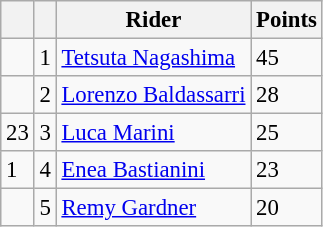<table class="wikitable" style="font-size: 95%;">
<tr>
<th></th>
<th></th>
<th>Rider</th>
<th>Points</th>
</tr>
<tr>
<td></td>
<td align=center>1</td>
<td> <a href='#'>Tetsuta Nagashima</a></td>
<td align=left>45</td>
</tr>
<tr>
<td></td>
<td align=center>2</td>
<td> <a href='#'>Lorenzo Baldassarri</a></td>
<td align=left>28</td>
</tr>
<tr>
<td> 23</td>
<td align=center>3</td>
<td> <a href='#'>Luca Marini</a></td>
<td align=left>25</td>
</tr>
<tr>
<td> 1</td>
<td align=center>4</td>
<td> <a href='#'>Enea Bastianini</a></td>
<td align=left>23</td>
</tr>
<tr>
<td></td>
<td align=center>5</td>
<td> <a href='#'>Remy Gardner</a></td>
<td align=left>20</td>
</tr>
</table>
